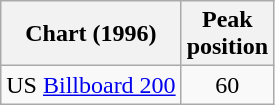<table class="wikitable">
<tr>
<th>Chart (1996)</th>
<th>Peak<br>position</th>
</tr>
<tr>
<td>US <a href='#'>Billboard 200</a></td>
<td align=center>60</td>
</tr>
</table>
